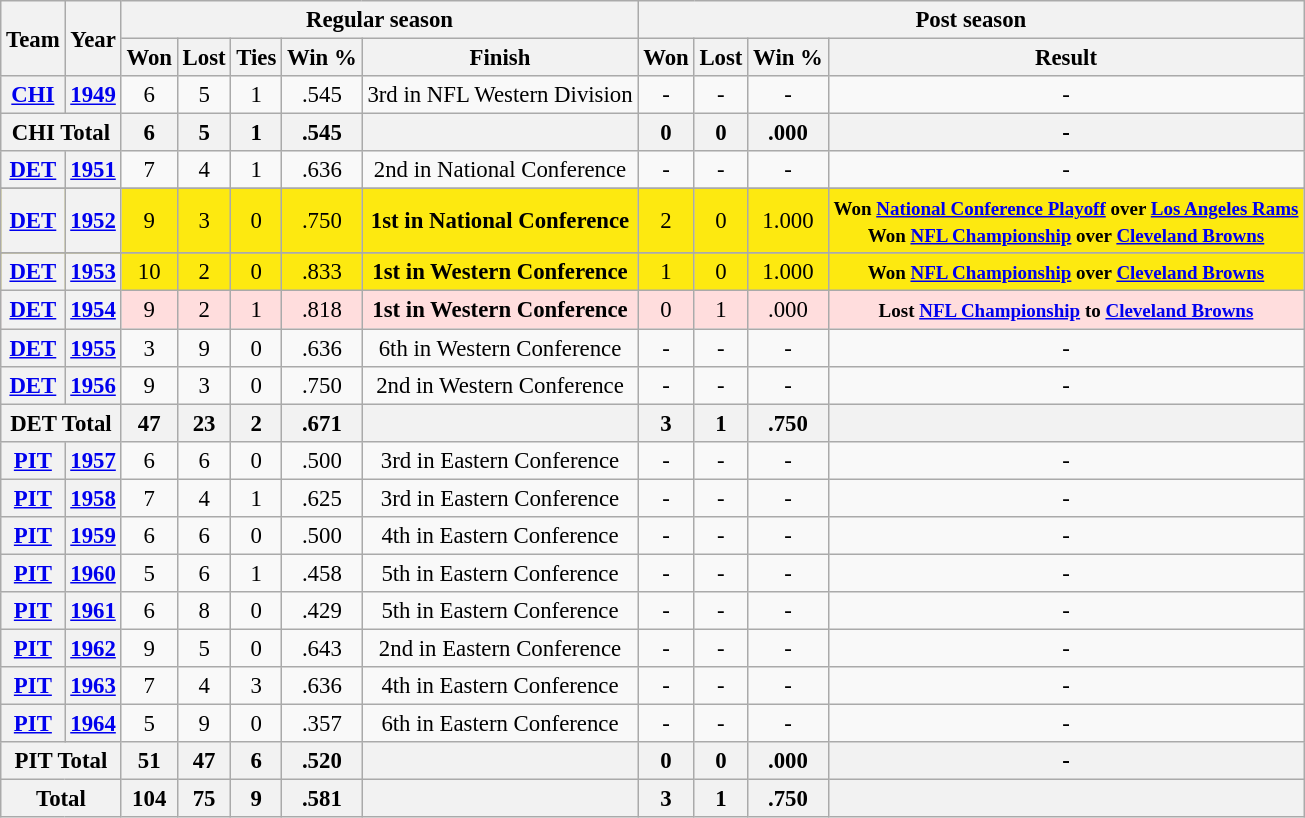<table class="wikitable" style="font-size: 95%; text-align:center;">
<tr>
<th rowspan="2">Team</th>
<th rowspan="2">Year</th>
<th colspan="5">Regular season</th>
<th colspan="4">Post season</th>
</tr>
<tr>
<th>Won</th>
<th>Lost</th>
<th>Ties</th>
<th>Win %</th>
<th>Finish</th>
<th>Won</th>
<th>Lost</th>
<th>Win %</th>
<th>Result</th>
</tr>
<tr>
<th><a href='#'>CHI</a></th>
<th><a href='#'>1949</a></th>
<td>6</td>
<td>5</td>
<td>1</td>
<td>.545</td>
<td>3rd in NFL Western Division</td>
<td>-</td>
<td>-</td>
<td>-</td>
<td>-</td>
</tr>
<tr>
<th colspan="2">CHI Total</th>
<th>6</th>
<th>5</th>
<th>1</th>
<th>.545</th>
<th></th>
<th>0</th>
<th>0</th>
<th>.000</th>
<th>-</th>
</tr>
<tr>
<th><a href='#'>DET</a></th>
<th><a href='#'>1951</a></th>
<td>7</td>
<td>4</td>
<td>1</td>
<td>.636</td>
<td>2nd in National Conference</td>
<td>-</td>
<td>-</td>
<td>-</td>
<td>-</td>
</tr>
<tr>
</tr>
<tr ! style="background:#FDE910;">
<th><a href='#'>DET</a></th>
<th><a href='#'>1952</a></th>
<td>9</td>
<td>3</td>
<td>0</td>
<td>.750</td>
<td><strong>1st in National Conference</strong></td>
<td>2</td>
<td>0</td>
<td>1.000</td>
<td><small><strong>Won <a href='#'>National Conference Playoff</a> over <a href='#'>Los Angeles Rams</a></strong><br><strong>Won <a href='#'>NFL Championship</a> over <a href='#'>Cleveland Browns</a></strong></small></td>
</tr>
<tr>
</tr>
<tr ! style="background:#FDE910;">
<th><a href='#'>DET</a></th>
<th><a href='#'>1953</a></th>
<td>10</td>
<td>2</td>
<td>0</td>
<td>.833</td>
<td><strong>1st in Western Conference</strong></td>
<td>1</td>
<td>0</td>
<td>1.000</td>
<td><small><strong>Won <a href='#'>NFL Championship</a> over <a href='#'>Cleveland Browns</a></strong></small></td>
</tr>
<tr style="background:#fdd;">
<th><a href='#'>DET</a></th>
<th><a href='#'>1954</a></th>
<td>9</td>
<td>2</td>
<td>1</td>
<td>.818</td>
<td><strong>1st in Western Conference</strong></td>
<td>0</td>
<td>1</td>
<td>.000</td>
<td><small><strong>Lost <a href='#'>NFL Championship</a> to <a href='#'>Cleveland Browns</a></strong></small></td>
</tr>
<tr>
<th><a href='#'>DET</a></th>
<th><a href='#'>1955</a></th>
<td>3</td>
<td>9</td>
<td>0</td>
<td>.636</td>
<td>6th in Western Conference</td>
<td>-</td>
<td>-</td>
<td>-</td>
<td>-</td>
</tr>
<tr>
<th><a href='#'>DET</a></th>
<th><a href='#'>1956</a></th>
<td>9</td>
<td>3</td>
<td>0</td>
<td>.750</td>
<td>2nd in Western Conference</td>
<td>-</td>
<td>-</td>
<td>-</td>
<td>-</td>
</tr>
<tr>
<th colspan="2">DET Total</th>
<th>47</th>
<th>23</th>
<th>2</th>
<th>.671</th>
<th></th>
<th>3</th>
<th>1</th>
<th>.750</th>
<th></th>
</tr>
<tr>
<th><a href='#'>PIT</a></th>
<th><a href='#'>1957</a></th>
<td>6</td>
<td>6</td>
<td>0</td>
<td>.500</td>
<td>3rd in Eastern Conference</td>
<td>-</td>
<td>-</td>
<td>-</td>
<td>-</td>
</tr>
<tr>
<th><a href='#'>PIT</a></th>
<th><a href='#'>1958</a></th>
<td>7</td>
<td>4</td>
<td>1</td>
<td>.625</td>
<td>3rd in Eastern Conference</td>
<td>-</td>
<td>-</td>
<td>-</td>
<td>-</td>
</tr>
<tr>
<th><a href='#'>PIT</a></th>
<th><a href='#'>1959</a></th>
<td>6</td>
<td>6</td>
<td>0</td>
<td>.500</td>
<td>4th in Eastern Conference</td>
<td>-</td>
<td>-</td>
<td>-</td>
<td>-</td>
</tr>
<tr>
<th><a href='#'>PIT</a></th>
<th><a href='#'>1960</a></th>
<td>5</td>
<td>6</td>
<td>1</td>
<td>.458</td>
<td>5th in Eastern Conference</td>
<td>-</td>
<td>-</td>
<td>-</td>
<td>-</td>
</tr>
<tr>
<th><a href='#'>PIT</a></th>
<th><a href='#'>1961</a></th>
<td>6</td>
<td>8</td>
<td>0</td>
<td>.429</td>
<td>5th in Eastern Conference</td>
<td>-</td>
<td>-</td>
<td>-</td>
<td>-</td>
</tr>
<tr>
<th><a href='#'>PIT</a></th>
<th><a href='#'>1962</a></th>
<td>9</td>
<td>5</td>
<td>0</td>
<td>.643</td>
<td>2nd in Eastern Conference</td>
<td>-</td>
<td>-</td>
<td>-</td>
<td>-</td>
</tr>
<tr>
<th><a href='#'>PIT</a></th>
<th><a href='#'>1963</a></th>
<td>7</td>
<td>4</td>
<td>3</td>
<td>.636</td>
<td>4th in Eastern Conference</td>
<td>-</td>
<td>-</td>
<td>-</td>
<td>-</td>
</tr>
<tr>
<th><a href='#'>PIT</a></th>
<th><a href='#'>1964</a></th>
<td>5</td>
<td>9</td>
<td>0</td>
<td>.357</td>
<td>6th in Eastern Conference</td>
<td>-</td>
<td>-</td>
<td>-</td>
<td>-</td>
</tr>
<tr>
<th colspan="2">PIT Total</th>
<th>51</th>
<th>47</th>
<th>6</th>
<th>.520</th>
<th></th>
<th>0</th>
<th>0</th>
<th>.000</th>
<th>-</th>
</tr>
<tr>
<th colspan="2">Total</th>
<th>104</th>
<th>75</th>
<th>9</th>
<th>.581</th>
<th></th>
<th>3</th>
<th>1</th>
<th>.750</th>
<th></th>
</tr>
</table>
